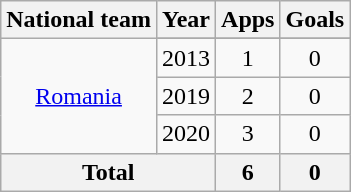<table class="wikitable" style="text-align: center;">
<tr>
<th>National team</th>
<th>Year</th>
<th>Apps</th>
<th>Goals</th>
</tr>
<tr>
<td rowspan="4"><a href='#'>Romania</a></td>
</tr>
<tr>
<td>2013</td>
<td>1</td>
<td>0</td>
</tr>
<tr>
<td>2019</td>
<td>2</td>
<td>0</td>
</tr>
<tr>
<td>2020</td>
<td>3</td>
<td>0</td>
</tr>
<tr>
<th colspan=2>Total</th>
<th>6</th>
<th>0</th>
</tr>
</table>
